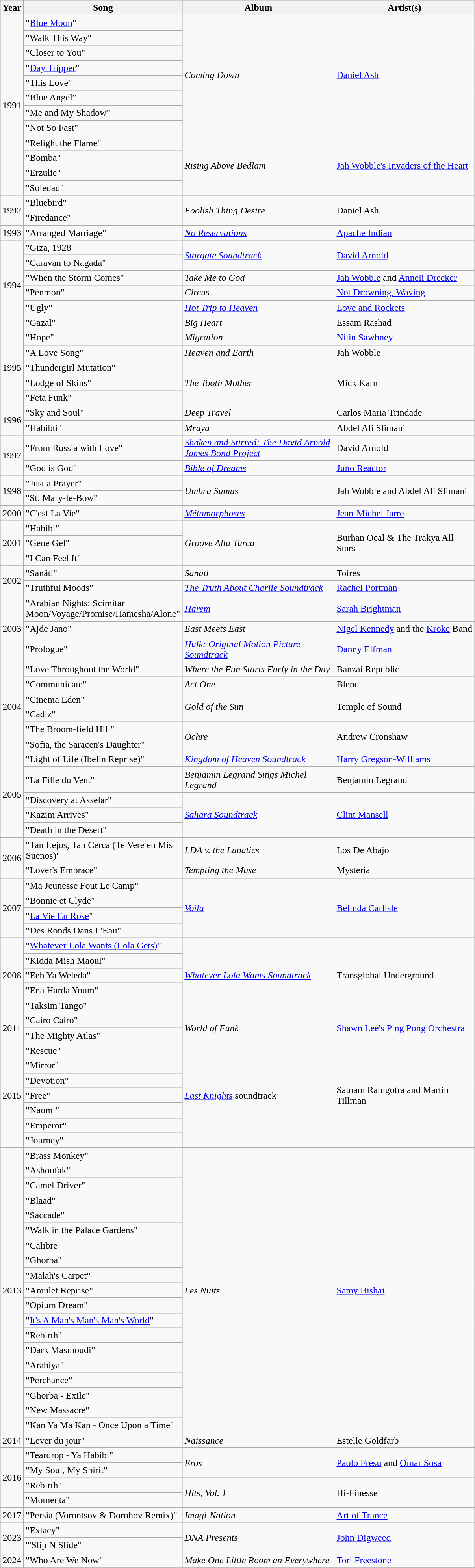<table class="wikitable">
<tr>
<th>Year</th>
<th width="220">Song</th>
<th width="250">Album</th>
<th width="230">Artist(s)</th>
</tr>
<tr>
<td rowspan="12">1991</td>
<td>"<a href='#'>Blue Moon</a>"</td>
<td rowspan="8"><em>Coming Down</em></td>
<td rowspan="8"><a href='#'>Daniel Ash</a></td>
</tr>
<tr>
<td>"Walk This Way"</td>
</tr>
<tr>
<td>"Closer to You"</td>
</tr>
<tr>
<td>"<a href='#'>Day Tripper</a>"</td>
</tr>
<tr>
<td>"This Love"</td>
</tr>
<tr>
<td>"Blue Angel"</td>
</tr>
<tr>
<td>"Me and My Shadow"</td>
</tr>
<tr>
<td>"Not So Fast"</td>
</tr>
<tr>
<td>"Relight the Flame"</td>
<td rowspan="4"><em>Rising Above Bedlam</em></td>
<td rowspan="4"><a href='#'>Jah Wobble's Invaders of the Heart</a></td>
</tr>
<tr>
<td>"Bomba"</td>
</tr>
<tr>
<td>"Erzulie"</td>
</tr>
<tr>
<td>"Soledad"</td>
</tr>
<tr>
<td rowspan="2">1992</td>
<td>"Bluebird"</td>
<td rowspan="2"><em>Foolish Thing Desire</em></td>
<td rowspan="2">Daniel Ash</td>
</tr>
<tr>
<td>"Firedance"</td>
</tr>
<tr>
<td>1993</td>
<td>"Arranged Marriage"</td>
<td><em><a href='#'>No Reservations</a></em></td>
<td><a href='#'>Apache Indian</a></td>
</tr>
<tr>
<td rowspan="6">1994</td>
<td>"Giza, 1928"</td>
<td rowspan="2"><em><a href='#'>Stargate Soundtrack</a></em></td>
<td rowspan="2"><a href='#'>David Arnold</a></td>
</tr>
<tr>
<td>"Caravan to Nagada"</td>
</tr>
<tr>
<td>"When the Storm Comes"</td>
<td><em>Take Me to God</em></td>
<td><a href='#'>Jah Wobble</a> and <a href='#'>Anneli Drecker</a></td>
</tr>
<tr>
<td>"Penmon"</td>
<td><em>Circus</em></td>
<td><a href='#'>Not Drowning, Waving</a></td>
</tr>
<tr>
<td>"Ugly"</td>
<td><em><a href='#'>Hot Trip to Heaven</a></em></td>
<td><a href='#'>Love and Rockets</a></td>
</tr>
<tr>
<td>"Gazal"</td>
<td><em>Big Heart</em></td>
<td>Essam Rashad</td>
</tr>
<tr>
<td rowspan="5">1995</td>
<td>"Hope"</td>
<td><em>Migration</em></td>
<td><a href='#'>Nitin Sawhney</a></td>
</tr>
<tr>
<td>"A Love Song"</td>
<td><em>Heaven and Earth</em></td>
<td>Jah Wobble</td>
</tr>
<tr>
<td>"Thundergirl Mutation"</td>
<td rowspan="3"><em>The Tooth Mother</em></td>
<td rowspan="3">Mick Karn</td>
</tr>
<tr>
<td>"Lodge of Skins"</td>
</tr>
<tr>
<td>"Feta Funk"</td>
</tr>
<tr>
<td rowspan="2">1996</td>
<td>"Sky and Soul"</td>
<td><em>Deep Travel</em></td>
<td>Carlos Maria Trindade</td>
</tr>
<tr>
<td>"Habibti"</td>
<td><em>Mraya</em></td>
<td>Abdel Ali Slimani</td>
</tr>
<tr>
<td rowspan="2">1997</td>
<td>"From Russia with Love"</td>
<td><em><a href='#'>Shaken and Stirred: The David Arnold James Bond Project</a></em></td>
<td>David Arnold</td>
</tr>
<tr>
<td>"God is God"</td>
<td><em><a href='#'>Bible of Dreams</a></em></td>
<td><a href='#'>Juno Reactor</a></td>
</tr>
<tr>
<td rowspan="2">1998</td>
<td>"Just a Prayer"</td>
<td rowspan="2"><em>Umbra Sumus</em></td>
<td rowspan="2">Jah Wobble and Abdel Ali Slimani</td>
</tr>
<tr>
<td>"St. Mary-le-Bow"</td>
</tr>
<tr>
</tr>
<tr>
<td rowspan="1">2000</td>
<td>"C'est La Vie"</td>
<td><em><a href='#'>Métamorphoses</a></em></td>
<td><a href='#'>Jean-Michel Jarre</a></td>
</tr>
<tr>
<td rowspan="3">2001</td>
<td>"Habibi"</td>
<td rowspan="3"><em>Groove Alla Turca</em></td>
<td rowspan="3">Burhan Ocal & The Trakya All Stars</td>
</tr>
<tr>
<td>"Gene Gel"</td>
</tr>
<tr>
<td>"I Can Feel It"</td>
</tr>
<tr>
</tr>
<tr>
<td rowspan="2">2002</td>
<td>"Sanäti"</td>
<td><em>Sanati</em></td>
<td>Toires</td>
</tr>
<tr>
<td>"Truthful Moods"</td>
<td><em><a href='#'>The Truth About Charlie Soundtrack</a></em></td>
<td><a href='#'>Rachel Portman</a></td>
</tr>
<tr>
<td rowspan="3">2003</td>
<td>"Arabian Nights: Scimitar Moon/Voyage/Promise/Hamesha/Alone"</td>
<td><em><a href='#'>Harem</a></em></td>
<td><a href='#'>Sarah Brightman</a></td>
</tr>
<tr>
<td>"Ajde Jano"</td>
<td><em>East Meets East</em></td>
<td><a href='#'>Nigel Kennedy</a> and the <a href='#'>Kroke</a> Band</td>
</tr>
<tr>
<td>"Prologue"</td>
<td><em><a href='#'>Hulk: Original Motion Picture Soundtrack</a></em></td>
<td><a href='#'>Danny Elfman</a></td>
</tr>
<tr>
<td rowspan="6">2004</td>
<td>"Love Throughout the World"</td>
<td><em>Where the Fun Starts Early in the Day</em></td>
<td>Banzai Republic</td>
</tr>
<tr>
<td>"Communicate"</td>
<td><em>Act One</em></td>
<td>Blend</td>
</tr>
<tr>
<td>"Cinema Eden"</td>
<td rowspan="2"><em>Gold of the Sun</em></td>
<td rowspan="2">Temple of Sound</td>
</tr>
<tr>
<td>"Cadiz"</td>
</tr>
<tr>
<td>"The Broom-field Hill"</td>
<td rowspan="2"><em>Ochre</em></td>
<td rowspan="2">Andrew Cronshaw</td>
</tr>
<tr>
<td>"Sofia, the Saracen's Daughter"</td>
</tr>
<tr>
<td rowspan="5">2005</td>
<td>"Light of Life (Ibelin Reprise)"</td>
<td><em><a href='#'>Kingdom of Heaven Soundtrack</a></em></td>
<td><a href='#'>Harry Gregson-Williams</a></td>
</tr>
<tr>
<td>"La Fille du Vent"</td>
<td><em>Benjamin Legrand Sings Michel Legrand</em></td>
<td>Benjamin Legrand</td>
</tr>
<tr>
<td>"Discovery at Asselar"</td>
<td rowspan="3"><em><a href='#'>Sahara Soundtrack</a></em></td>
<td rowspan="3"><a href='#'>Clint Mansell</a></td>
</tr>
<tr>
<td>"Kazim Arrives"</td>
</tr>
<tr>
<td>"Death in the Desert"</td>
</tr>
<tr>
<td rowspan="2">2006</td>
<td>"Tan Lejos, Tan Cerca (Te Vere en Mis Suenos)"</td>
<td><em>LDA v. the Lunatics</em></td>
<td>Los De Abajo</td>
</tr>
<tr>
<td>"Lover's Embrace"</td>
<td><em>Tempting the Muse</em></td>
<td>Mysteria</td>
</tr>
<tr>
<td rowspan="4">2007</td>
<td>"Ma Jeunesse Fout Le Camp"</td>
<td rowspan="4"><em><a href='#'>Voila</a></em></td>
<td rowspan="4"><a href='#'>Belinda Carlisle</a></td>
</tr>
<tr>
<td>"Bonnie et Clyde"</td>
</tr>
<tr>
<td>"<a href='#'>La Vie En Rose</a>"</td>
</tr>
<tr>
<td>"Des Ronds Dans L'Eau"</td>
</tr>
<tr>
<td rowspan="5">2008</td>
<td>"<a href='#'>Whatever Lola Wants (Lola Gets)</a>"</td>
<td rowspan="5"><em><a href='#'>Whatever Lola Wants Soundtrack</a></em></td>
<td rowspan="5">Transglobal Underground</td>
</tr>
<tr>
<td>"Kidda Mish Maoul"</td>
</tr>
<tr>
<td>"Eeh Ya Weleda"</td>
</tr>
<tr>
<td>"Ena Harda Youm"</td>
</tr>
<tr>
<td>"Taksim Tango"</td>
</tr>
<tr>
<td rowspan="2">2011</td>
<td>"Cairo Cairo"</td>
<td rowspan="2"><em>World of Funk</em></td>
<td rowspan="2"><a href='#'>Shawn Lee's Ping Pong Orchestra</a></td>
</tr>
<tr>
<td>"The Mighty Atlas"</td>
</tr>
<tr>
<td rowspan="7">2015</td>
<td>"Rescue"</td>
<td rowspan="7"><em><a href='#'>Last Knights</a></em> soundtrack</td>
<td rowspan="7">Satnam Ramgotra and Martin Tillman</td>
</tr>
<tr>
<td>"Mirror"</td>
</tr>
<tr>
<td>"Devotion"</td>
</tr>
<tr>
<td>"Free"</td>
</tr>
<tr>
<td>"Naomi"</td>
</tr>
<tr>
<td>"Emperor"</td>
</tr>
<tr>
<td>"Journey"</td>
</tr>
<tr>
<td rowspan="19">2013</td>
<td>"Brass Monkey"</td>
<td rowspan="19"><em>Les Nuits</em></td>
<td rowspan="19"><a href='#'>Samy Bishai</a></td>
</tr>
<tr>
<td>"Ashoufak"</td>
</tr>
<tr>
<td>"Camel Driver"</td>
</tr>
<tr>
<td>"Blaad"</td>
</tr>
<tr>
<td>"Saccade"</td>
</tr>
<tr>
<td>"Walk in the Palace Gardens"</td>
</tr>
<tr>
<td>"Calibre</td>
</tr>
<tr>
<td>"Ghorba"</td>
</tr>
<tr>
<td>"Malah's Carpet"</td>
</tr>
<tr>
<td>"Amulet Reprise"</td>
</tr>
<tr>
<td>"Opium Dream"</td>
</tr>
<tr>
<td>"<a href='#'>It's A Man's Man's Man's World</a>"</td>
</tr>
<tr>
<td>"Rebirth"</td>
</tr>
<tr>
<td>"Dark Masmoudi"</td>
</tr>
<tr>
<td>"Arabiya"</td>
</tr>
<tr>
<td>"Perchance"</td>
</tr>
<tr>
<td>"Ghorba - Exile"</td>
</tr>
<tr>
<td>"New Massacre"</td>
</tr>
<tr>
<td>"Kan Ya Ma Kan - Once Upon a Time"</td>
</tr>
<tr>
<td rowspan="1">2014</td>
<td>"Lever du jour"</td>
<td><em>Naissance</em></td>
<td>Estelle Goldfarb</td>
</tr>
<tr>
<td rowspan="4">2016</td>
<td>"Teardrop - Ya Habibi"</td>
<td rowspan="2"><em>Eros</em></td>
<td rowspan="2"><a href='#'>Paolo Fresu</a> and <a href='#'>Omar Sosa</a></td>
</tr>
<tr>
<td>"My Soul, My Spirit"</td>
</tr>
<tr>
<td>"Rebirth"</td>
<td rowspan="2"><em>Hits, Vol. 1</em></td>
<td rowspan="2">Hi-Finesse</td>
</tr>
<tr>
<td>"Momenta"</td>
</tr>
<tr>
<td rowspan="1">2017</td>
<td>"Persia (Vorontsov & Dorohov Remix)"</td>
<td><em>Imagi-Nation</em></td>
<td><a href='#'>Art of Trance</a></td>
</tr>
<tr>
<td rowspan="2">2023</td>
<td>"Extacy"</td>
<td Rowspan="2"><em>DNA Presents</em></td>
<td Rowspan="2"><a href='#'>John Digweed</a></td>
</tr>
<tr>
<td>'"Slip N Slide"</td>
</tr>
<tr>
<td rowspan="1">2024</td>
<td>"Who Are We Now"</td>
<td><em>Make One Little Room an Everywhere</em></td>
<td><a href='#'>Tori Freestone</a></td>
</tr>
<tr>
</tr>
</table>
